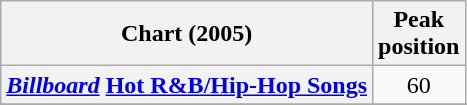<table class="wikitable plainrowheaders">
<tr>
<th scope="col">Chart (2005)</th>
<th scope="col">Peak<br>position</th>
</tr>
<tr>
<th scope="row"><em><a href='#'>Billboard</a></em> <a href='#'>Hot R&B/Hip-Hop Songs</a></th>
<td align="center">60</td>
</tr>
<tr>
</tr>
<tr>
</tr>
</table>
